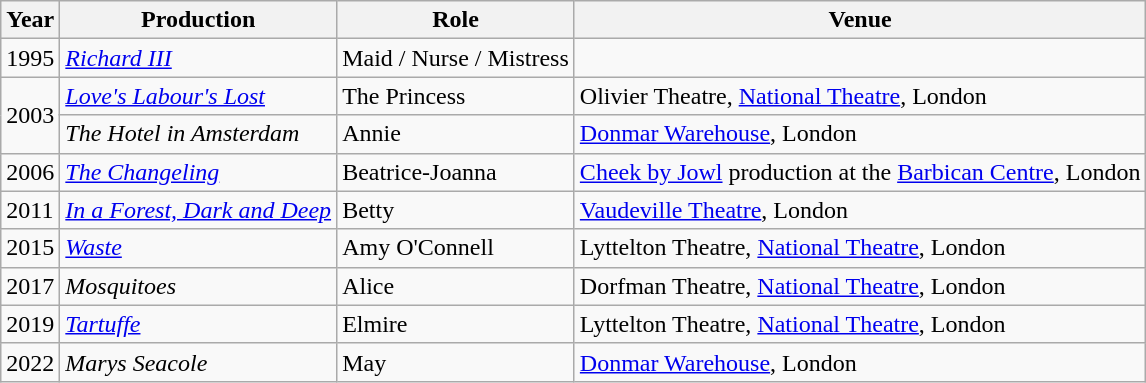<table class="wikitable sortable">
<tr>
<th>Year</th>
<th>Production</th>
<th>Role</th>
<th>Venue</th>
</tr>
<tr>
<td>1995</td>
<td><em><a href='#'>Richard III</a></em></td>
<td>Maid / Nurse / Mistress</td>
<td></td>
</tr>
<tr>
<td rowspan="2">2003</td>
<td><em><a href='#'>Love's Labour's Lost</a></em></td>
<td>The Princess</td>
<td>Olivier Theatre, <a href='#'>National Theatre</a>, London</td>
</tr>
<tr>
<td data-sort-value="Hotel in Amsterdamn, The"><em>The Hotel in Amsterdam</em></td>
<td>Annie</td>
<td><a href='#'>Donmar Warehouse</a>, London</td>
</tr>
<tr>
<td>2006</td>
<td data-sort-value="Changeling, The"><em><a href='#'>The Changeling</a></em></td>
<td>Beatrice-Joanna</td>
<td><a href='#'>Cheek by Jowl</a> production at the <a href='#'>Barbican Centre</a>, London</td>
</tr>
<tr>
<td>2011</td>
<td><em><a href='#'>In a Forest, Dark and Deep</a></em></td>
<td>Betty</td>
<td><a href='#'>Vaudeville Theatre</a>, London</td>
</tr>
<tr>
<td>2015</td>
<td><em><a href='#'>Waste</a></em></td>
<td>Amy O'Connell</td>
<td>Lyttelton Theatre, <a href='#'>National Theatre</a>, London</td>
</tr>
<tr>
<td>2017</td>
<td><em>Mosquitoes</em></td>
<td>Alice</td>
<td>Dorfman Theatre, <a href='#'>National Theatre</a>, London</td>
</tr>
<tr>
<td>2019</td>
<td><em><a href='#'>Tartuffe</a></em></td>
<td>Elmire</td>
<td>Lyttelton Theatre, <a href='#'>National Theatre</a>, London</td>
</tr>
<tr>
<td>2022</td>
<td><em>Marys Seacole</em></td>
<td>May</td>
<td><a href='#'>Donmar Warehouse</a>, London</td>
</tr>
</table>
